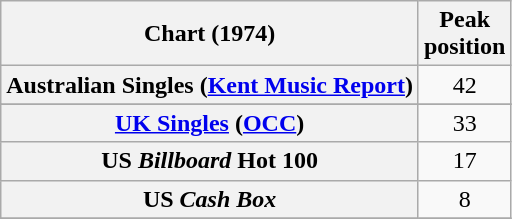<table class="wikitable sortable plainrowheaders" style="text-align:center">
<tr>
<th>Chart (1974)</th>
<th>Peak<br>position</th>
</tr>
<tr>
<th scope="row">Australian Singles (<a href='#'>Kent Music Report</a>)</th>
<td style="text-align:center;">42</td>
</tr>
<tr>
</tr>
<tr>
<th scope="row"><a href='#'>UK Singles</a> (<a href='#'>OCC</a>)</th>
<td style="text-align:center;">33</td>
</tr>
<tr>
<th scope="row">US <em>Billboard</em> Hot 100</th>
<td style="text-align:center;">17</td>
</tr>
<tr>
<th scope="row">US <em>Cash Box</em> </th>
<td style="text-align:center;">8</td>
</tr>
<tr>
</tr>
</table>
